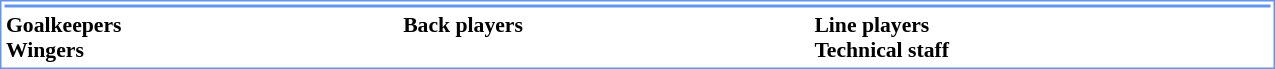<table class="toccolours" style="border: #6495ed solid 1px; background: #FFFFFF; font-size: 95%; width:850px">
<tr>
<th colspan=5 style="background-color:#6495ed;"></th>
</tr>
<tr>
<td style="font-size: 95%;" valign="top"><strong>Goalkeepers</strong><br><strong>Wingers</strong></td>
<td style="font-size: 95%;" valign="top"><strong>Back players</strong><br></td>
<td style="font-size: 95%;" valign="top"><strong>Line players</strong><br><strong>Technical staff</strong></td>
</tr>
</table>
